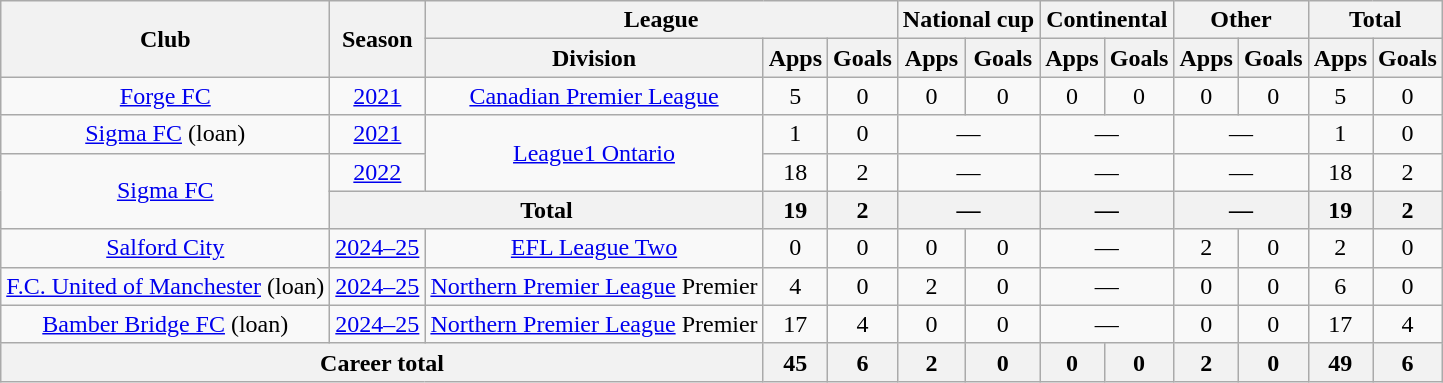<table class="wikitable" style="text-align: center">
<tr>
<th rowspan="2">Club</th>
<th rowspan="2">Season</th>
<th colspan="3">League</th>
<th colspan="2">National cup</th>
<th colspan="2">Continental</th>
<th colspan="2">Other</th>
<th colspan="2">Total</th>
</tr>
<tr>
<th>Division</th>
<th>Apps</th>
<th>Goals</th>
<th>Apps</th>
<th>Goals</th>
<th>Apps</th>
<th>Goals</th>
<th>Apps</th>
<th>Goals</th>
<th>Apps</th>
<th>Goals</th>
</tr>
<tr>
<td><a href='#'>Forge FC</a></td>
<td><a href='#'>2021</a></td>
<td><a href='#'>Canadian Premier League</a></td>
<td>5</td>
<td>0</td>
<td>0</td>
<td>0</td>
<td>0</td>
<td>0</td>
<td>0</td>
<td>0</td>
<td>5</td>
<td>0</td>
</tr>
<tr>
<td><a href='#'>Sigma FC</a> (loan)</td>
<td><a href='#'>2021</a></td>
<td rowspan="2"><a href='#'>League1 Ontario</a></td>
<td>1</td>
<td>0</td>
<td colspan="2">—</td>
<td colspan="2">—</td>
<td colspan="2">—</td>
<td>1</td>
<td>0</td>
</tr>
<tr>
<td rowspan="2"><a href='#'>Sigma FC</a></td>
<td><a href='#'>2022</a></td>
<td>18</td>
<td>2</td>
<td colspan="2">—</td>
<td colspan="2">—</td>
<td colspan="2">—</td>
<td>18</td>
<td>2</td>
</tr>
<tr>
<th colspan="2">Total</th>
<th>19</th>
<th>2</th>
<th colspan="2">—</th>
<th colspan="2">—</th>
<th colspan="2">—</th>
<th>19</th>
<th>2</th>
</tr>
<tr>
<td><a href='#'>Salford City</a></td>
<td><a href='#'>2024–25</a></td>
<td><a href='#'>EFL League Two</a></td>
<td>0</td>
<td>0</td>
<td>0</td>
<td>0</td>
<td colspan="2">—</td>
<td>2</td>
<td>0</td>
<td>2</td>
<td>0</td>
</tr>
<tr>
<td><a href='#'>F.C. United of Manchester</a> (loan)</td>
<td><a href='#'>2024–25</a></td>
<td><a href='#'>Northern Premier League</a> Premier</td>
<td>4</td>
<td>0</td>
<td>2</td>
<td>0</td>
<td colspan="2">—</td>
<td>0</td>
<td>0</td>
<td>6</td>
<td>0</td>
</tr>
<tr>
<td><a href='#'>Bamber Bridge FC</a>  (loan)</td>
<td><a href='#'>2024–25</a></td>
<td><a href='#'>Northern Premier League</a> Premier</td>
<td>17</td>
<td>4</td>
<td>0</td>
<td>0</td>
<td colspan="2">—</td>
<td>0</td>
<td>0</td>
<td>17</td>
<td>4</td>
</tr>
<tr>
<th colspan="3">Career total</th>
<th>45</th>
<th>6</th>
<th>2</th>
<th>0</th>
<th>0</th>
<th>0</th>
<th>2</th>
<th>0</th>
<th>49</th>
<th>6</th>
</tr>
</table>
